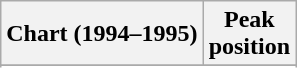<table class="wikitable plainrowheaders sortable">
<tr>
<th>Chart (1994–1995)</th>
<th>Peak<br>position</th>
</tr>
<tr>
</tr>
<tr>
</tr>
<tr>
</tr>
<tr>
</tr>
<tr>
</tr>
<tr>
</tr>
<tr>
</tr>
<tr>
</tr>
</table>
